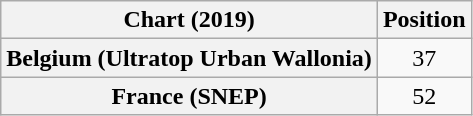<table class="wikitable sortable plainrowheaders" style="text-align:center">
<tr>
<th scope="col">Chart (2019)</th>
<th scope="col">Position</th>
</tr>
<tr>
<th scope="row">Belgium (Ultratop Urban Wallonia)</th>
<td>37</td>
</tr>
<tr>
<th scope="row">France (SNEP)</th>
<td>52</td>
</tr>
</table>
